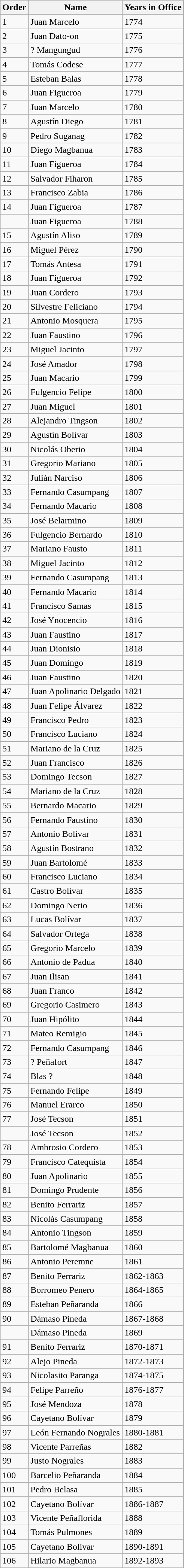<table class="wikitable">
<tr>
<th>Order</th>
<th>Name</th>
<th>Years in Office</th>
</tr>
<tr>
<td>1</td>
<td>Juan Marcelo</td>
<td>1774</td>
</tr>
<tr>
<td>2</td>
<td>Juan Dato-on</td>
<td>1775</td>
</tr>
<tr>
<td>3</td>
<td>? Mangungud</td>
<td>1776</td>
</tr>
<tr>
<td>4</td>
<td>Tomás Codese</td>
<td>1777</td>
</tr>
<tr>
<td>5</td>
<td>Esteban Balas</td>
<td>1778</td>
</tr>
<tr>
<td>6</td>
<td>Juan Figueroa</td>
<td>1779</td>
</tr>
<tr>
<td>7</td>
<td>Juan Marcelo</td>
<td>1780</td>
</tr>
<tr>
<td>8</td>
<td>Agustín Diego</td>
<td>1781</td>
</tr>
<tr>
<td>9</td>
<td>Pedro Suganag</td>
<td>1782</td>
</tr>
<tr>
<td>10</td>
<td>Diego Magbanua</td>
<td>1783</td>
</tr>
<tr>
<td>11</td>
<td>Juan Figueroa</td>
<td>1784</td>
</tr>
<tr>
<td>12</td>
<td>Salvador Fiharon</td>
<td>1785</td>
</tr>
<tr>
<td>13</td>
<td>Francisco Zabia</td>
<td>1786</td>
</tr>
<tr>
<td>14</td>
<td>Juan Figueroa</td>
<td>1787</td>
</tr>
<tr>
<td></td>
<td>Juan Figueroa</td>
<td>1788</td>
</tr>
<tr>
<td>15</td>
<td>Agustín Aliso</td>
<td>1789</td>
</tr>
<tr>
<td>16</td>
<td>Miguel Pérez</td>
<td>1790</td>
</tr>
<tr>
<td>17</td>
<td>Tomás Antesa</td>
<td>1791</td>
</tr>
<tr>
<td>18</td>
<td>Juan Figueroa</td>
<td>1792</td>
</tr>
<tr>
<td>19</td>
<td>Juan Cordero</td>
<td>1793</td>
</tr>
<tr>
<td>20</td>
<td>Silvestre Feliciano</td>
<td>1794</td>
</tr>
<tr>
<td>21</td>
<td>Antonio Mosquera</td>
<td>1795</td>
</tr>
<tr>
<td>22</td>
<td>Juan Faustino</td>
<td>1796</td>
</tr>
<tr>
<td>23</td>
<td>Miguel Jacinto</td>
<td>1797</td>
</tr>
<tr>
<td>24</td>
<td>José Amador</td>
<td>1798</td>
</tr>
<tr>
<td>25</td>
<td>Juan Macario</td>
<td>1799</td>
</tr>
<tr>
<td>26</td>
<td>Fulgencio Felipe</td>
<td>1800</td>
</tr>
<tr>
<td>27</td>
<td>Juan Miguel</td>
<td>1801</td>
</tr>
<tr>
<td>28</td>
<td>Alejandro Tingson</td>
<td>1802</td>
</tr>
<tr>
<td>29</td>
<td>Agustín Bolívar</td>
<td>1803</td>
</tr>
<tr>
<td>30</td>
<td>Nicolás Oberio</td>
<td>1804</td>
</tr>
<tr>
<td>31</td>
<td>Gregorio Mariano</td>
<td>1805</td>
</tr>
<tr>
<td>32</td>
<td>Julián Narciso</td>
<td>1806</td>
</tr>
<tr>
<td>33</td>
<td>Fernando Casumpang</td>
<td>1807</td>
</tr>
<tr>
<td>34</td>
<td>Fernando Macario</td>
<td>1808</td>
</tr>
<tr>
<td>35</td>
<td>José Belarmino</td>
<td>1809</td>
</tr>
<tr>
<td>36</td>
<td>Fulgencio Bernardo</td>
<td>1810</td>
</tr>
<tr>
<td>37</td>
<td>Mariano Fausto</td>
<td>1811</td>
</tr>
<tr>
<td>38</td>
<td>Miguel Jacinto</td>
<td>1812</td>
</tr>
<tr>
<td>39</td>
<td>Fernando Casumpang</td>
<td>1813</td>
</tr>
<tr>
<td>40</td>
<td>Fernando Macario</td>
<td>1814</td>
</tr>
<tr>
<td>41</td>
<td>Francisco Samas</td>
<td>1815</td>
</tr>
<tr>
<td>42</td>
<td>José Ynocencio</td>
<td>1816</td>
</tr>
<tr>
<td>43</td>
<td>Juan Faustino</td>
<td>1817</td>
</tr>
<tr>
<td>44</td>
<td>Juan Dionisio</td>
<td>1818</td>
</tr>
<tr>
<td>45</td>
<td>Juan Domingo</td>
<td>1819</td>
</tr>
<tr>
<td>46</td>
<td>Juan Faustino</td>
<td>1820</td>
</tr>
<tr>
<td>47</td>
<td>Juan Apolinario Delgado</td>
<td>1821</td>
</tr>
<tr>
<td>48</td>
<td>Juan Felipe Álvarez</td>
<td>1822</td>
</tr>
<tr>
<td>49</td>
<td>Francisco Pedro</td>
<td>1823</td>
</tr>
<tr>
<td>50</td>
<td>Francisco Luciano</td>
<td>1824</td>
</tr>
<tr>
<td>51</td>
<td>Mariano de la Cruz</td>
<td>1825</td>
</tr>
<tr>
<td>52</td>
<td>Juan Francisco</td>
<td>1826</td>
</tr>
<tr>
<td>53</td>
<td>Domingo Tecson</td>
<td>1827</td>
</tr>
<tr>
<td>54</td>
<td>Mariano de la Cruz</td>
<td>1828</td>
</tr>
<tr>
<td>55</td>
<td>Bernardo Macario</td>
<td>1829</td>
</tr>
<tr>
<td>56</td>
<td>Fernando Faustino</td>
<td>1830</td>
</tr>
<tr>
<td>57</td>
<td>Antonio Bolívar</td>
<td>1831</td>
</tr>
<tr>
<td>58</td>
<td>Agustín Bostrano</td>
<td>1832</td>
</tr>
<tr>
<td>59</td>
<td>Juan Bartolomé</td>
<td>1833</td>
</tr>
<tr>
<td>60</td>
<td>Francisco Luciano</td>
<td>1834</td>
</tr>
<tr>
<td>61</td>
<td>Castro Bolívar</td>
<td>1835</td>
</tr>
<tr>
<td>62</td>
<td>Domingo Nerio</td>
<td>1836</td>
</tr>
<tr>
<td>63</td>
<td>Lucas Bolívar</td>
<td>1837</td>
</tr>
<tr>
<td>64</td>
<td>Salvador Ortega</td>
<td>1838</td>
</tr>
<tr>
<td>65</td>
<td>Gregorio Marcelo</td>
<td>1839</td>
</tr>
<tr>
<td>66</td>
<td>Antonio de Padua</td>
<td>1840</td>
</tr>
<tr>
<td>67</td>
<td>Juan Ilisan</td>
<td>1841</td>
</tr>
<tr>
<td>68</td>
<td>Juan Franco</td>
<td>1842</td>
</tr>
<tr>
<td>69</td>
<td>Gregorio Casimero</td>
<td>1843</td>
</tr>
<tr>
<td>70</td>
<td>Juan Hipólito</td>
<td>1844</td>
</tr>
<tr>
<td>71</td>
<td>Mateo Remigio</td>
<td>1845</td>
</tr>
<tr>
<td>72</td>
<td>Fernando Casumpang</td>
<td>1846</td>
</tr>
<tr>
<td>73</td>
<td>? Peñafort</td>
<td>1847</td>
</tr>
<tr>
<td>74</td>
<td>Blas ?</td>
<td>1848</td>
</tr>
<tr>
<td>75</td>
<td>Fernando Felipe</td>
<td>1849</td>
</tr>
<tr>
<td>76</td>
<td>Manuel Erarco</td>
<td>1850</td>
</tr>
<tr>
<td>77</td>
<td>José Tecson</td>
<td>1851</td>
</tr>
<tr>
<td></td>
<td>José Tecson</td>
<td>1852</td>
</tr>
<tr>
<td>78</td>
<td>Ambrosio Cordero</td>
<td>1853</td>
</tr>
<tr>
<td>79</td>
<td>Francisco Catequista</td>
<td>1854</td>
</tr>
<tr>
<td>80</td>
<td>Juan Apolinario</td>
<td>1855</td>
</tr>
<tr>
<td>81</td>
<td>Domingo Prudente</td>
<td>1856</td>
</tr>
<tr>
<td>82</td>
<td>Benito Ferrariz</td>
<td>1857</td>
</tr>
<tr>
<td>83</td>
<td>Nicolás Casumpang</td>
<td>1858</td>
</tr>
<tr>
<td>84</td>
<td>Antonio Tingson</td>
<td>1859</td>
</tr>
<tr>
<td>85</td>
<td>Bartolomé Magbanua</td>
<td>1860</td>
</tr>
<tr>
<td>86</td>
<td>Antonio Peremne</td>
<td>1861</td>
</tr>
<tr>
<td>87</td>
<td>Benito Ferrariz</td>
<td>1862-1863</td>
</tr>
<tr>
<td>88</td>
<td>Borromeo Penero</td>
<td>1864-1865</td>
</tr>
<tr>
<td>89</td>
<td>Esteban Peñaranda</td>
<td>1866</td>
</tr>
<tr>
<td>90</td>
<td>Dámaso Pineda</td>
<td>1867-1868</td>
</tr>
<tr>
<td></td>
<td>Dámaso Pineda</td>
<td>1869</td>
</tr>
<tr>
<td>91</td>
<td>Benito Ferrariz</td>
<td>1870-1871</td>
</tr>
<tr>
<td>92</td>
<td>Alejo Pineda</td>
<td>1872-1873</td>
</tr>
<tr>
<td>93</td>
<td>Nicolasito Paranga</td>
<td>1874-1875</td>
</tr>
<tr>
<td>94</td>
<td>Felipe Parreño</td>
<td>1876-1877</td>
</tr>
<tr>
<td>95</td>
<td>José Mendoza</td>
<td>1878</td>
</tr>
<tr>
<td>96</td>
<td>Cayetano Bolívar</td>
<td>1879</td>
</tr>
<tr>
<td>97</td>
<td>León Fernando Nograles</td>
<td>1880-1881</td>
</tr>
<tr>
<td>98</td>
<td>Vicente Parreñas</td>
<td>1882</td>
</tr>
<tr>
<td>99</td>
<td>Justo Nograles</td>
<td>1883</td>
</tr>
<tr>
<td>100</td>
<td>Barcelio Peñaranda</td>
<td>1884</td>
</tr>
<tr>
<td>101</td>
<td>Pedro Belasa</td>
<td>1885</td>
</tr>
<tr>
<td>102</td>
<td>Cayetano Bolívar</td>
<td>1886-1887</td>
</tr>
<tr>
<td>103</td>
<td>Vicente Peñaflorida</td>
<td>1888</td>
</tr>
<tr>
<td>104</td>
<td>Tomás Pulmones</td>
<td>1889</td>
</tr>
<tr>
<td>105</td>
<td>Cayetano Bolívar</td>
<td>1890-1891</td>
</tr>
<tr>
<td>106</td>
<td>Hilario Magbanua</td>
<td>1892-1893</td>
</tr>
</table>
